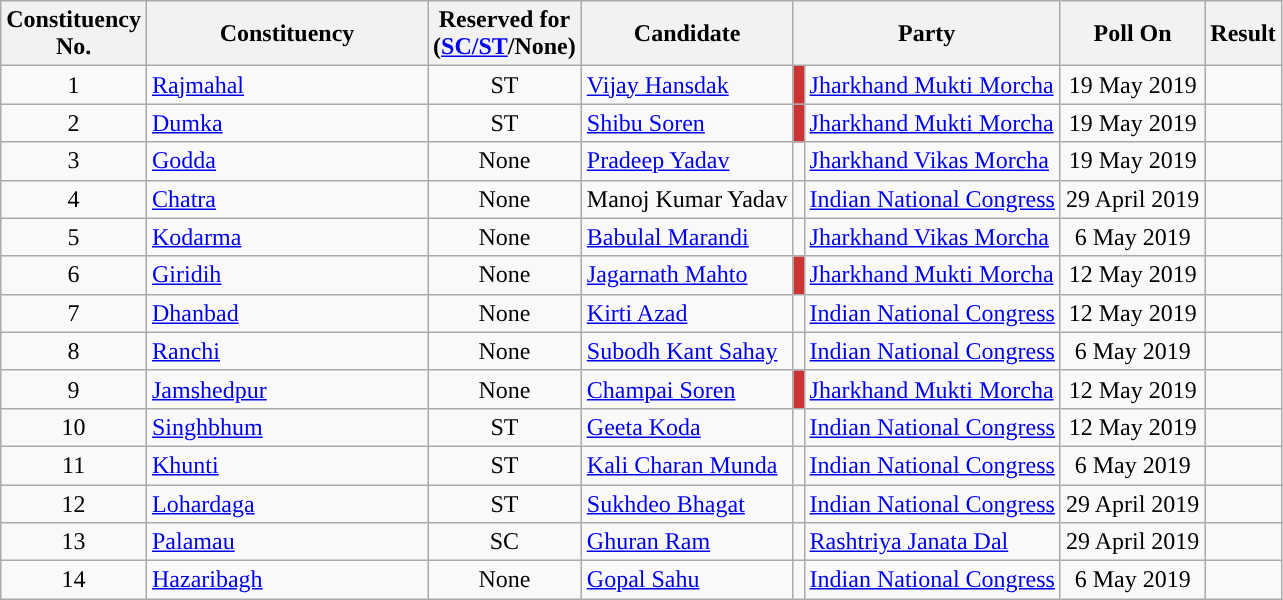<table class="wikitable sortable">
<tr>
<th>Constituency <br> No.</th>
<th style="width:180px;">Constituency</th>
<th>Reserved for<br>(<a href='#'>SC/ST</a>/None)</th>
<th>Candidate</th>
<th colspan="2">Party</th>
<th>Poll On</th>
<th>Result</th>
</tr>
<tr>
<td style="text-align:center;">1</td>
<td><a href='#'>Rajmahal</a></td>
<td style="text-align:center;">ST</td>
<td><a href='#'>Vijay Hansdak</a></td>
<td bgcolor=#CC3333></td>
<td><a href='#'>Jharkhand Mukti Morcha</a></td>
<td style="text-align:center;">19 May 2019</td>
<td></td>
</tr>
<tr>
<td style="text-align:center;">2</td>
<td><a href='#'>Dumka</a></td>
<td style="text-align:center;">ST</td>
<td><a href='#'>Shibu Soren</a></td>
<td bgcolor=#CC3333></td>
<td><a href='#'>Jharkhand Mukti Morcha</a></td>
<td style="text-align:center;">19 May 2019</td>
<td></td>
</tr>
<tr>
<td style="text-align:center;">3</td>
<td><a href='#'>Godda</a></td>
<td style="text-align:center;">None</td>
<td><a href='#'>Pradeep Yadav</a></td>
<td></td>
<td><a href='#'>Jharkhand Vikas Morcha</a></td>
<td style="text-align:center;">19 May 2019</td>
<td></td>
</tr>
<tr>
<td style="text-align:center;">4</td>
<td><a href='#'>Chatra</a></td>
<td style="text-align:center;">None</td>
<td>Manoj Kumar Yadav</td>
<td></td>
<td><a href='#'>Indian National Congress</a></td>
<td style="text-align:center;">29 April 2019</td>
<td></td>
</tr>
<tr>
<td style="text-align:center;">5</td>
<td><a href='#'>Kodarma</a></td>
<td style="text-align:center;">None</td>
<td><a href='#'>Babulal Marandi</a></td>
<td></td>
<td><a href='#'>Jharkhand Vikas Morcha</a></td>
<td style="text-align:center;">6 May 2019</td>
<td></td>
</tr>
<tr>
<td style="text-align:center;">6</td>
<td><a href='#'>Giridih</a></td>
<td style="text-align:center;">None</td>
<td><a href='#'>Jagarnath Mahto</a></td>
<td bgcolor=#CC3333></td>
<td><a href='#'>Jharkhand Mukti Morcha</a></td>
<td style="text-align:center;">12 May 2019</td>
<td></td>
</tr>
<tr>
<td style="text-align:center;">7</td>
<td><a href='#'>Dhanbad</a></td>
<td style="text-align:center;">None</td>
<td><a href='#'>Kirti Azad</a></td>
<td></td>
<td><a href='#'>Indian National Congress</a></td>
<td style="text-align:center;">12 May 2019</td>
<td></td>
</tr>
<tr>
<td style="text-align:center;">8</td>
<td><a href='#'>Ranchi</a></td>
<td style="text-align:center;">None</td>
<td><a href='#'>Subodh Kant Sahay</a></td>
<td bgcolor=></td>
<td><a href='#'>Indian National Congress</a></td>
<td style="text-align:center;">6 May 2019</td>
<td></td>
</tr>
<tr>
<td style="text-align:center;">9</td>
<td><a href='#'>Jamshedpur</a></td>
<td style="text-align:center;">None</td>
<td><a href='#'>Champai Soren</a></td>
<td bgcolor=#CC3333></td>
<td><a href='#'>Jharkhand Mukti Morcha</a></td>
<td style="text-align:center;">12 May 2019</td>
<td></td>
</tr>
<tr>
<td style="text-align:center;">10</td>
<td><a href='#'>Singhbhum</a></td>
<td style="text-align:center;">ST</td>
<td><a href='#'>Geeta Koda</a></td>
<td bgcolor=></td>
<td><a href='#'>Indian National Congress</a></td>
<td style="text-align:center;">12 May 2019</td>
<td></td>
</tr>
<tr>
<td style="text-align:center;">11</td>
<td><a href='#'>Khunti</a></td>
<td style="text-align:center;">ST</td>
<td><a href='#'>Kali Charan Munda</a></td>
<td></td>
<td><a href='#'>Indian National Congress</a></td>
<td style="text-align:center;">6 May 2019</td>
<td></td>
</tr>
<tr>
<td style="text-align:center;">12</td>
<td><a href='#'>Lohardaga</a></td>
<td style="text-align:center;">ST</td>
<td><a href='#'>Sukhdeo Bhagat</a></td>
<td bgcolor=></td>
<td><a href='#'>Indian National Congress</a></td>
<td style="text-align:center;">29 April 2019</td>
<td></td>
</tr>
<tr>
<td style="text-align:center;">13</td>
<td><a href='#'>Palamau</a></td>
<td style="text-align:center;">SC</td>
<td><a href='#'>Ghuran Ram </a></td>
<td bgcolor=></td>
<td><a href='#'>Rashtriya Janata Dal</a></td>
<td style="text-align:center;">29 April 2019</td>
<td></td>
</tr>
<tr>
<td style="text-align:center;">14</td>
<td><a href='#'>Hazaribagh</a></td>
<td style="text-align:center;">None</td>
<td><a href='#'>Gopal Sahu</a></td>
<td></td>
<td><a href='#'>Indian National Congress</a></td>
<td style="text-align:center;">6 May 2019</td>
<td></td>
</tr>
</table>
